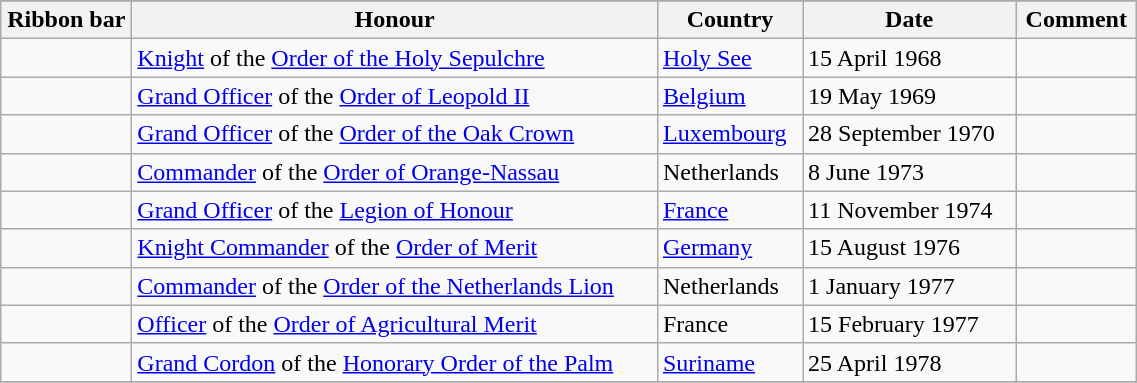<table class="wikitable" style="width:60%;">
<tr style="background:#ccf; text-align:center;">
</tr>
<tr>
<th style="width:80px;">Ribbon bar</th>
<th>Honour</th>
<th>Country</th>
<th>Date</th>
<th>Comment</th>
</tr>
<tr>
<td></td>
<td><a href='#'>Knight</a> of the <a href='#'>Order of the Holy Sepulchre</a></td>
<td><a href='#'>Holy See</a></td>
<td>15 April 1968</td>
<td></td>
</tr>
<tr>
<td></td>
<td><a href='#'>Grand Officer</a> of the <a href='#'>Order of Leopold II</a></td>
<td><a href='#'>Belgium</a></td>
<td>19 May 1969</td>
<td></td>
</tr>
<tr>
<td></td>
<td><a href='#'>Grand Officer</a> of the <a href='#'>Order of the Oak Crown</a></td>
<td><a href='#'>Luxembourg</a></td>
<td>28 September 1970</td>
<td></td>
</tr>
<tr>
<td></td>
<td><a href='#'>Commander</a> of the <a href='#'>Order of Orange-Nassau</a></td>
<td>Netherlands</td>
<td>8 June 1973</td>
<td></td>
</tr>
<tr>
<td></td>
<td><a href='#'>Grand Officer</a> of the <a href='#'>Legion of Honour</a></td>
<td><a href='#'>France</a></td>
<td>11 November 1974</td>
<td></td>
</tr>
<tr>
<td></td>
<td><a href='#'>Knight Commander</a> of the <a href='#'>Order of Merit</a></td>
<td><a href='#'>Germany</a></td>
<td>15 August 1976</td>
<td></td>
</tr>
<tr>
<td></td>
<td><a href='#'>Commander</a> of the <a href='#'>Order of the Netherlands Lion</a></td>
<td>Netherlands</td>
<td>1 January 1977</td>
<td></td>
</tr>
<tr>
<td></td>
<td><a href='#'>Officer</a> of the <a href='#'>Order of Agricultural Merit</a></td>
<td>France</td>
<td>15 February 1977</td>
<td></td>
</tr>
<tr>
<td></td>
<td><a href='#'>Grand Cordon</a> of the <a href='#'>Honorary Order of the Palm</a></td>
<td><a href='#'>Suriname</a></td>
<td>25 April 1978</td>
<td></td>
</tr>
<tr>
</tr>
</table>
